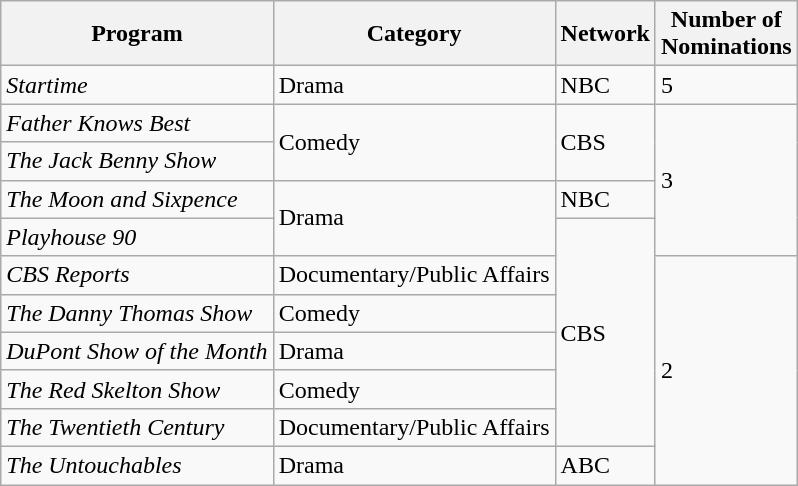<table class="wikitable">
<tr>
<th>Program</th>
<th>Category</th>
<th>Network</th>
<th>Number of<br>Nominations</th>
</tr>
<tr>
<td><em>Startime</em></td>
<td>Drama</td>
<td>NBC</td>
<td>5</td>
</tr>
<tr>
<td><em>Father Knows Best</em></td>
<td rowspan="2">Comedy</td>
<td rowspan="2">CBS</td>
<td rowspan="4">3</td>
</tr>
<tr>
<td><em>The Jack Benny Show</em></td>
</tr>
<tr>
<td><em>The Moon and Sixpence</em></td>
<td rowspan="2">Drama</td>
<td>NBC</td>
</tr>
<tr>
<td><em>Playhouse 90</em></td>
<td rowspan="6">CBS</td>
</tr>
<tr>
<td><em>CBS Reports</em></td>
<td>Documentary/Public Affairs</td>
<td rowspan="6">2</td>
</tr>
<tr>
<td><em>The Danny Thomas Show</em></td>
<td>Comedy</td>
</tr>
<tr>
<td><em>DuPont Show of the Month</em></td>
<td>Drama</td>
</tr>
<tr>
<td><em>The Red Skelton Show</em></td>
<td>Comedy</td>
</tr>
<tr>
<td><em>The Twentieth Century</em></td>
<td>Documentary/Public Affairs</td>
</tr>
<tr>
<td><em>The Untouchables</em></td>
<td>Drama</td>
<td>ABC</td>
</tr>
</table>
